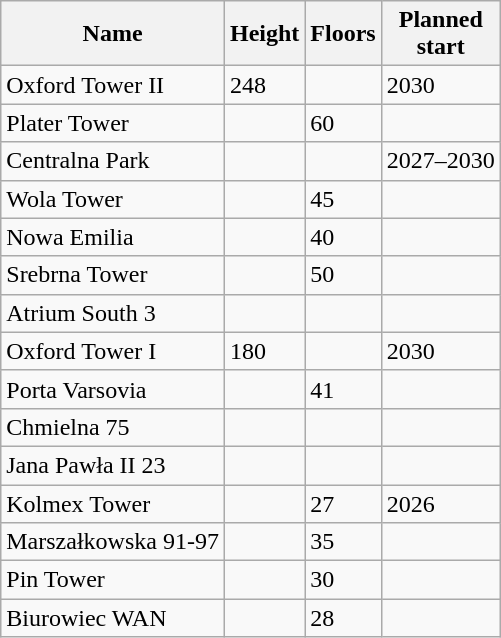<table class="wikitable sortable">
<tr>
<th>Name</th>
<th>Height<br></th>
<th>Floors</th>
<th>Planned<br>start</th>
</tr>
<tr>
<td>Oxford Tower II</td>
<td>248</td>
<td></td>
<td>2030</td>
</tr>
<tr>
<td>Plater Tower</td>
<td></td>
<td>60</td>
<td></td>
</tr>
<tr>
<td>Centralna Park</td>
<td></td>
<td></td>
<td>2027–2030</td>
</tr>
<tr>
<td>Wola Tower</td>
<td></td>
<td>45</td>
<td></td>
</tr>
<tr>
<td>Nowa Emilia</td>
<td></td>
<td>40</td>
<td></td>
</tr>
<tr>
<td>Srebrna Tower</td>
<td></td>
<td>50</td>
<td></td>
</tr>
<tr>
<td>Atrium South 3</td>
<td></td>
<td></td>
<td></td>
</tr>
<tr>
<td>Oxford Tower I</td>
<td>180</td>
<td></td>
<td>2030</td>
</tr>
<tr>
<td>Porta Varsovia</td>
<td></td>
<td>41</td>
<td></td>
</tr>
<tr>
<td>Chmielna 75</td>
<td></td>
<td></td>
<td></td>
</tr>
<tr>
<td>Jana Pawła II 23</td>
<td></td>
<td></td>
<td></td>
</tr>
<tr>
<td>Kolmex Tower</td>
<td></td>
<td>27</td>
<td>2026</td>
</tr>
<tr>
<td>Marszałkowska 91-97</td>
<td></td>
<td>35</td>
<td></td>
</tr>
<tr>
<td>Pin Tower</td>
<td></td>
<td>30</td>
<td></td>
</tr>
<tr>
<td>Biurowiec WAN</td>
<td></td>
<td>28</td>
<td></td>
</tr>
</table>
